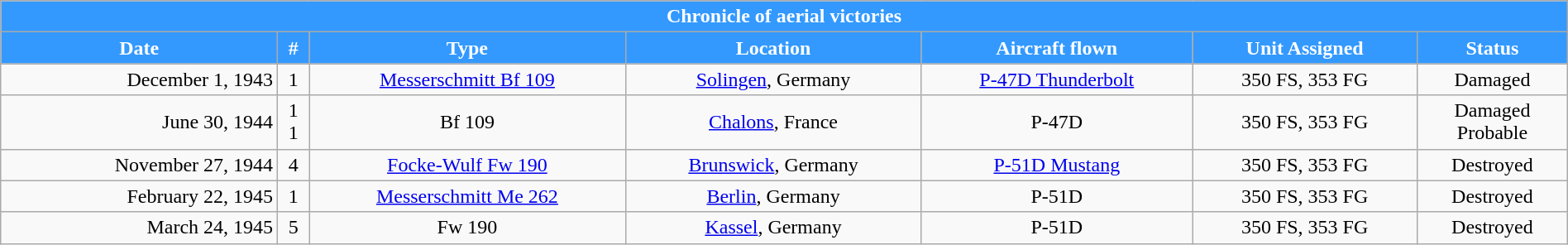<table class="wikitable plainrowheaders collapsible collapsed" style="margin-left: auto; margin-right: auto; border: none; text-align:right; width: 100%;">
<tr style="color:white;">
<th colspan="7" style="background-color: #3399ff">Chronicle of aerial victories</th>
</tr>
<tr style="color:white;">
<th style="background-color: #3399ff">Date</th>
<th style="background-color: #3399ff">#</th>
<th style="background-color: #3399ff">Type</th>
<th style="background-color: #3399ff">Location</th>
<th style="background-color: #3399ff">Aircraft flown</th>
<th style="background-color: #3399ff">Unit Assigned</th>
<th style="background-color: #3399ff">Status</th>
</tr>
<tr>
<td>December 1, 1943</td>
<td align=center>1</td>
<td align=center><a href='#'>Messerschmitt Bf 109</a></td>
<td align=center><a href='#'>Solingen</a>, Germany</td>
<td align=center><a href='#'>P-47D Thunderbolt</a></td>
<td align=center>350 FS, 353 FG</td>
<td align=center>Damaged</td>
</tr>
<tr>
<td>June 30, 1944</td>
<td align=center>1<br>1</td>
<td align=center>Bf 109</td>
<td align=center><a href='#'>Chalons</a>, France</td>
<td align=center>P-47D</td>
<td align=center>350 FS, 353 FG</td>
<td align=center>Damaged<br>Probable</td>
</tr>
<tr>
<td>November 27, 1944</td>
<td align=center>4</td>
<td align=center><a href='#'>Focke-Wulf Fw 190</a></td>
<td align=center><a href='#'>Brunswick</a>, Germany</td>
<td align=center><a href='#'>P-51D Mustang</a></td>
<td align=center>350 FS, 353 FG</td>
<td align=center>Destroyed</td>
</tr>
<tr>
<td>February 22, 1945</td>
<td align=center>1</td>
<td align=center><a href='#'>Messerschmitt Me 262</a></td>
<td align=center><a href='#'>Berlin</a>, Germany</td>
<td align=center>P-51D</td>
<td align=center>350 FS, 353 FG</td>
<td align=center>Destroyed</td>
</tr>
<tr>
<td>March 24, 1945</td>
<td align=center>5</td>
<td align=center>Fw 190</td>
<td align=center><a href='#'>Kassel</a>, Germany</td>
<td align=center>P-51D</td>
<td align=center>350 FS, 353 FG</td>
<td align=center>Destroyed</td>
</tr>
<tr>
</tr>
</table>
